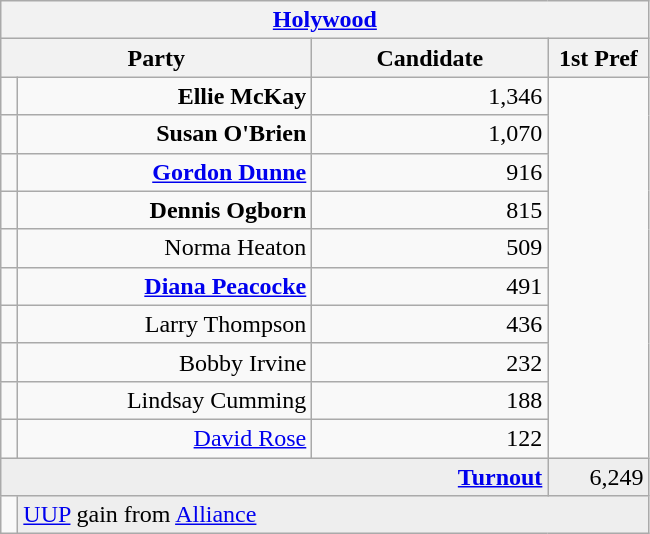<table class="wikitable">
<tr>
<th colspan="4" align="center"><a href='#'>Holywood</a></th>
</tr>
<tr>
<th colspan="2" align="center" width=200>Party</th>
<th width=150>Candidate</th>
<th width=60>1st Pref</th>
</tr>
<tr>
<td></td>
<td align="right"><strong>Ellie McKay</strong></td>
<td align="right">1,346</td>
</tr>
<tr>
<td></td>
<td align="right"><strong>Susan O'Brien</strong></td>
<td align="right">1,070</td>
</tr>
<tr>
<td></td>
<td align="right"><strong><a href='#'>Gordon Dunne</a></strong></td>
<td align="right">916</td>
</tr>
<tr>
<td></td>
<td align="right"><strong>Dennis Ogborn</strong></td>
<td align="right">815</td>
</tr>
<tr>
<td></td>
<td align="right">Norma Heaton</td>
<td align="right">509</td>
</tr>
<tr>
<td></td>
<td align="right"><strong><a href='#'>Diana Peacocke</a></strong></td>
<td align="right">491</td>
</tr>
<tr>
<td></td>
<td align="right">Larry Thompson</td>
<td align="right">436</td>
</tr>
<tr>
<td></td>
<td align="right">Bobby Irvine</td>
<td align="right">232</td>
</tr>
<tr>
<td></td>
<td align="right">Lindsay Cumming</td>
<td align="right">188</td>
</tr>
<tr>
<td></td>
<td align="right"><a href='#'>David Rose</a></td>
<td align="right">122</td>
</tr>
<tr bgcolor="EEEEEE">
<td colspan=3 align="right"><strong><a href='#'>Turnout</a></strong></td>
<td align="right">6,249</td>
</tr>
<tr>
<td bgcolor=></td>
<td colspan=3 bgcolor="EEEEEE"><a href='#'>UUP</a> gain from <a href='#'>Alliance</a></td>
</tr>
</table>
